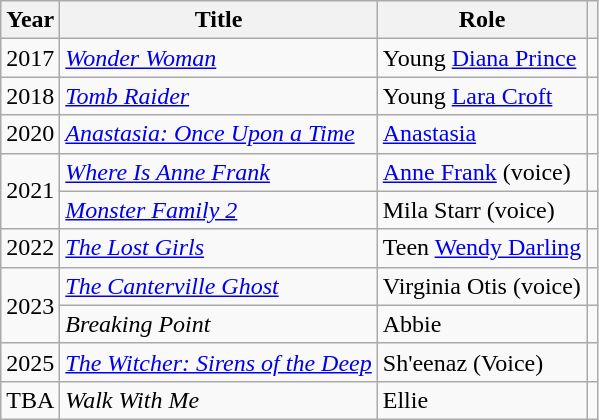<table class="wikitable">
<tr>
<th>Year</th>
<th>Title</th>
<th>Role</th>
<th></th>
</tr>
<tr>
<td>2017</td>
<td><em><a href='#'>Wonder Woman</a></em></td>
<td>Young <a href='#'>Diana Prince</a></td>
<td></td>
</tr>
<tr>
<td>2018</td>
<td><em><a href='#'>Tomb Raider</a></em></td>
<td>Young <a href='#'>Lara Croft</a></td>
<td></td>
</tr>
<tr>
<td>2020</td>
<td><em><a href='#'>Anastasia: Once Upon a Time</a></em></td>
<td><a href='#'>Anastasia</a></td>
<td></td>
</tr>
<tr>
<td rowspan="2">2021</td>
<td><em><a href='#'>Where Is Anne Frank</a></em></td>
<td><a href='#'>Anne Frank</a> (voice)</td>
<td></td>
</tr>
<tr>
<td><em><a href='#'>Monster Family 2</a></em></td>
<td>Mila Starr (voice)</td>
<td></td>
</tr>
<tr>
<td>2022</td>
<td><em><a href='#'>The Lost Girls</a></em></td>
<td>Teen <a href='#'>Wendy Darling</a></td>
<td></td>
</tr>
<tr>
<td rowspan="2">2023</td>
<td><em><a href='#'>The Canterville Ghost</a></em></td>
<td>Virginia Otis (voice)</td>
<td></td>
</tr>
<tr>
<td><em>Breaking Point</em></td>
<td>Abbie</td>
<td></td>
</tr>
<tr>
<td>2025</td>
<td><em><a href='#'>The Witcher: Sirens of the Deep</a></em></td>
<td>Sh'eenaz (Voice)</td>
<td></td>
</tr>
<tr>
<td>TBA</td>
<td><em>Walk With Me</em></td>
<td>Ellie</td>
<td></td>
</tr>
</table>
